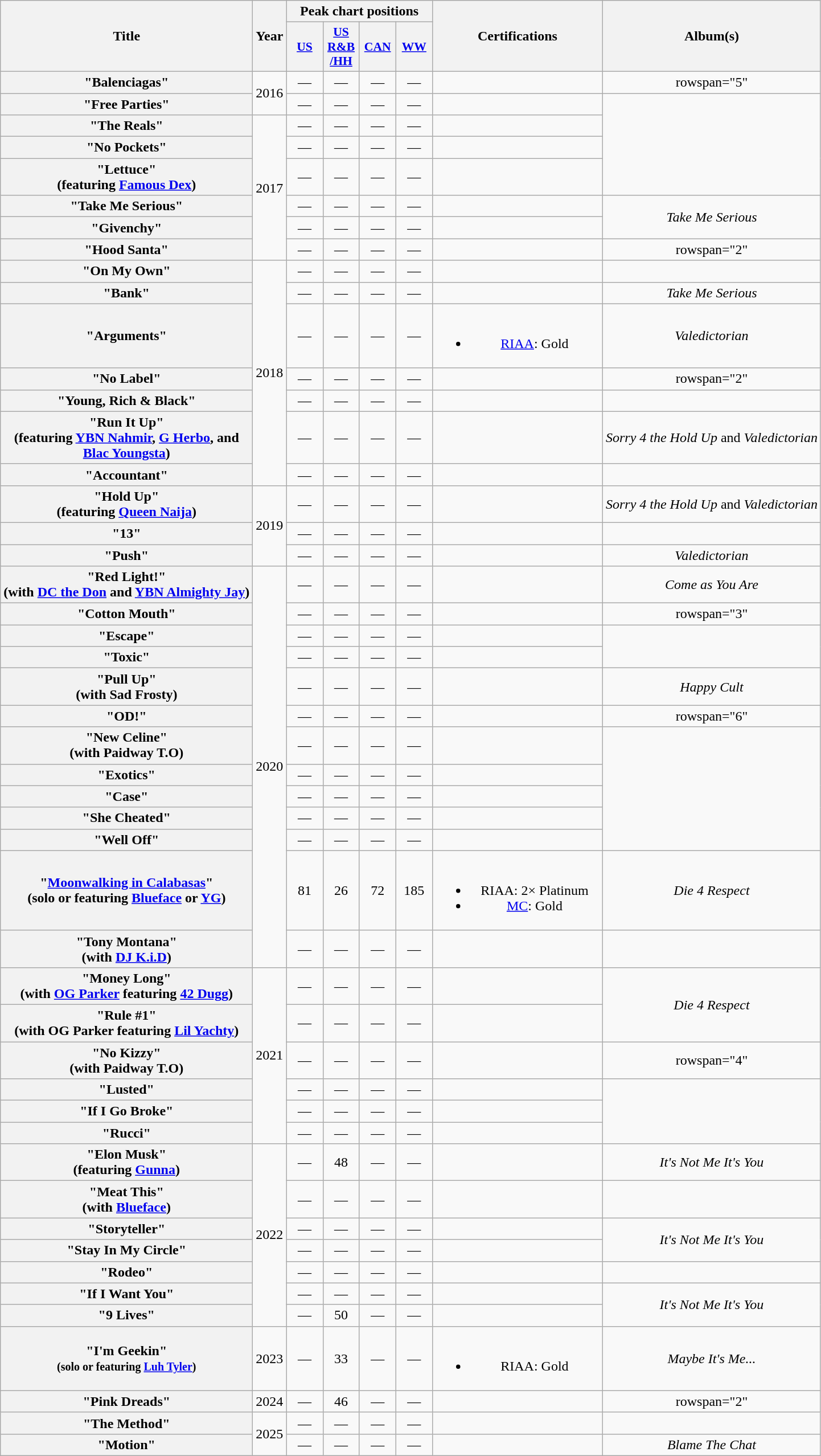<table class="wikitable plainrowheaders" style="text-align:center;">
<tr>
<th scope="col" rowspan="2" style="width:18em;">Title</th>
<th scope="col" rowspan="2" style="width:1em;">Year</th>
<th scope="col" colspan="4">Peak chart positions</th>
<th scope="col" rowspan="2" style="width:12em;">Certifications</th>
<th scope="col" rowspan="2">Album(s)</th>
</tr>
<tr>
<th scope="col" style="width:2.5em;font-size:90%;"><a href='#'>US</a><br></th>
<th scope="col" style="width:2.5em;font-size:90%;"><a href='#'>US R&B /HH</a><br></th>
<th scope="col" style="width:2.5em;font-size:90%;"><a href='#'>CAN</a><br></th>
<th scope="col" style="width:2.5em;font-size:90%;"><a href='#'>WW</a><br></th>
</tr>
<tr>
<th scope="row">"Balenciagas"</th>
<td rowspan="2">2016</td>
<td>—</td>
<td>—</td>
<td>—</td>
<td>—</td>
<td></td>
<td>rowspan="5" </td>
</tr>
<tr>
<th scope="row">"Free Parties"</th>
<td>—</td>
<td>—</td>
<td>—</td>
<td>—</td>
<td></td>
</tr>
<tr>
<th scope="row">"The Reals"</th>
<td rowspan="6">2017</td>
<td>—</td>
<td>—</td>
<td>—</td>
<td>—</td>
<td></td>
</tr>
<tr>
<th scope="row">"No Pockets"</th>
<td>—</td>
<td>—</td>
<td>—</td>
<td>—</td>
<td></td>
</tr>
<tr>
<th scope="row">"Lettuce"<br><span>(featuring <a href='#'>Famous Dex</a>)</span></th>
<td>—</td>
<td>—</td>
<td>—</td>
<td>—</td>
<td></td>
</tr>
<tr>
<th scope="row">"Take Me Serious"</th>
<td>—</td>
<td>—</td>
<td>—</td>
<td>—</td>
<td></td>
<td rowspan="2"><em>Take Me Serious</em></td>
</tr>
<tr>
<th scope="row">"Givenchy"</th>
<td>—</td>
<td>—</td>
<td>—</td>
<td>—</td>
<td></td>
</tr>
<tr>
<th scope="row">"Hood Santa"</th>
<td>—</td>
<td>—</td>
<td>—</td>
<td>—</td>
<td></td>
<td>rowspan="2" </td>
</tr>
<tr>
<th scope="row">"On My Own"</th>
<td rowspan="7">2018</td>
<td>—</td>
<td>—</td>
<td>—</td>
<td>—</td>
<td></td>
</tr>
<tr>
<th scope="row">"Bank"</th>
<td>—</td>
<td>—</td>
<td>—</td>
<td>—</td>
<td></td>
<td><em>Take Me Serious</em></td>
</tr>
<tr>
<th scope="row">"Arguments"</th>
<td>—</td>
<td>—</td>
<td>—</td>
<td>—</td>
<td><br><ul><li><a href='#'>RIAA</a>: Gold</li></ul></td>
<td><em>Valedictorian</em></td>
</tr>
<tr>
<th scope="row">"No Label"</th>
<td>—</td>
<td>—</td>
<td>—</td>
<td>—</td>
<td></td>
<td>rowspan="2" </td>
</tr>
<tr>
<th scope="row">"Young, Rich & Black"</th>
<td>—</td>
<td>—</td>
<td>—</td>
<td>—</td>
<td></td>
</tr>
<tr>
<th scope="row">"Run It Up"<br><span>(featuring <a href='#'>YBN Nahmir</a>, <a href='#'>G Herbo</a>, and <a href='#'>Blac Youngsta</a>)</span></th>
<td>—</td>
<td>—</td>
<td>—</td>
<td>—</td>
<td></td>
<td><em>Sorry 4 the Hold Up</em> and <em>Valedictorian</em></td>
</tr>
<tr>
<th scope="row">"Accountant"</th>
<td>—</td>
<td>—</td>
<td>—</td>
<td>—</td>
<td></td>
<td></td>
</tr>
<tr>
<th scope="row">"Hold Up"<br><span>(featuring <a href='#'>Queen Naija</a>)</span></th>
<td rowspan="3">2019</td>
<td>—</td>
<td>—</td>
<td>—</td>
<td>—</td>
<td></td>
<td><em>Sorry 4 the Hold Up</em> and <em>Valedictorian</em></td>
</tr>
<tr>
<th scope="row">"13"</th>
<td>—</td>
<td>—</td>
<td>—</td>
<td>—</td>
<td></td>
<td></td>
</tr>
<tr>
<th scope="row">"Push"</th>
<td>—</td>
<td>—</td>
<td>—</td>
<td>—</td>
<td></td>
<td><em>Valedictorian</em></td>
</tr>
<tr>
<th scope= "row">"Red Light!"<br><span>(with <a href='#'>DC the Don</a> and <a href='#'>YBN Almighty Jay</a>)</span></th>
<td rowspan="13">2020</td>
<td>—</td>
<td>—</td>
<td>—</td>
<td>—</td>
<td></td>
<td><em>Come as You Are</em></td>
</tr>
<tr>
<th scope= "row">"Cotton Mouth"</th>
<td>—</td>
<td>—</td>
<td>—</td>
<td>—</td>
<td></td>
<td>rowspan="3" </td>
</tr>
<tr>
<th scope="row">"Escape"</th>
<td>—</td>
<td>—</td>
<td>—</td>
<td>—</td>
<td></td>
</tr>
<tr>
<th scope="row">"Toxic"</th>
<td>—</td>
<td>—</td>
<td>—</td>
<td>—</td>
<td></td>
</tr>
<tr>
<th scope="row">"Pull Up"<br><span>(with Sad Frosty)</span></th>
<td>—</td>
<td>—</td>
<td>—</td>
<td>—</td>
<td></td>
<td><em>Happy Cult</em></td>
</tr>
<tr>
<th scope="row">"OD!"</th>
<td>—</td>
<td>—</td>
<td>—</td>
<td>—</td>
<td></td>
<td>rowspan="6" </td>
</tr>
<tr>
<th scope="row">"New Celine"<br><span>(with Paidway T.O)</span></th>
<td>—</td>
<td>—</td>
<td>—</td>
<td>—</td>
<td></td>
</tr>
<tr>
<th scope="row">"Exotics"</th>
<td>—</td>
<td>—</td>
<td>—</td>
<td>—</td>
<td></td>
</tr>
<tr>
<th scope="row">"Case"</th>
<td>—</td>
<td>—</td>
<td>—</td>
<td>—</td>
<td></td>
</tr>
<tr>
<th scope="row">"She Cheated"</th>
<td>—</td>
<td>—</td>
<td>—</td>
<td>—</td>
<td></td>
</tr>
<tr>
<th scope="row">"Well Off"</th>
<td>—</td>
<td>—</td>
<td>—</td>
<td>—</td>
<td></td>
</tr>
<tr>
<th scope="row">"<a href='#'>Moonwalking in Calabasas</a>"<br><span>(solo or featuring <a href='#'>Blueface</a> or <a href='#'>YG</a>)</span></th>
<td>81</td>
<td>26</td>
<td>72</td>
<td>185</td>
<td><br><ul><li>RIAA: 2× Platinum</li><li><a href='#'>MC</a>: Gold</li></ul></td>
<td><em>Die 4 Respect</em></td>
</tr>
<tr>
<th scope="row">"Tony Montana"<br><span>(with <a href='#'>DJ K.i.D</a>)</span></th>
<td>—</td>
<td>—</td>
<td>—</td>
<td>—</td>
<td></td>
<td></td>
</tr>
<tr>
<th scope="row">"Money Long"<br><span>(with <a href='#'>OG Parker</a> featuring <a href='#'>42 Dugg</a>)</span></th>
<td rowspan="6">2021</td>
<td>—</td>
<td>—</td>
<td>—</td>
<td>—</td>
<td></td>
<td rowspan="2"><em>Die 4 Respect</em></td>
</tr>
<tr>
<th scope="Row">"Rule #1"<br><span>(with OG Parker featuring <a href='#'>Lil Yachty</a>)</span></th>
<td>—</td>
<td>—</td>
<td>—</td>
<td>—</td>
<td></td>
</tr>
<tr>
<th scope="row">"No Kizzy"<br><span>(with Paidway T.O)</span></th>
<td>—</td>
<td>—</td>
<td>—</td>
<td>—</td>
<td></td>
<td>rowspan="4" </td>
</tr>
<tr>
<th scope="row">"Lusted"</th>
<td>—</td>
<td>—</td>
<td>—</td>
<td>—</td>
<td></td>
</tr>
<tr>
<th scope="row">"If I Go Broke"</th>
<td>—</td>
<td>—</td>
<td>—</td>
<td>—</td>
<td></td>
</tr>
<tr>
<th Scope="row">"Rucci"</th>
<td>—</td>
<td>—</td>
<td>—</td>
<td>—</td>
<td></td>
</tr>
<tr>
<th scope="row">"Elon Musk"<br><span>(featuring <a href='#'>Gunna</a>)</span></th>
<td rowspan="7">2022</td>
<td>—</td>
<td>48</td>
<td>—</td>
<td>—</td>
<td></td>
<td><em>It's Not Me It's You</em></td>
</tr>
<tr>
<th scope="row">"Meat This"<br><span>(with <a href='#'>Blueface</a>)</span></th>
<td>—</td>
<td>—</td>
<td>—</td>
<td>—</td>
<td></td>
<td></td>
</tr>
<tr>
<th scope="row">"Storyteller"</th>
<td>—</td>
<td>—</td>
<td>—</td>
<td>—</td>
<td></td>
<td rowspan="2"><em>It's Not Me It's You</em></td>
</tr>
<tr>
<th scope="row">"Stay In My Circle"</th>
<td>—</td>
<td>—</td>
<td>—</td>
<td>—</td>
<td></td>
</tr>
<tr>
<th scope="row">"Rodeo"</th>
<td>—</td>
<td>—</td>
<td>—</td>
<td>—</td>
<td></td>
<td></td>
</tr>
<tr>
<th scope="row">"If I Want You"</th>
<td>—</td>
<td>—</td>
<td>—</td>
<td>—</td>
<td></td>
<td rowspan="2"><em>It's Not Me It's You</em></td>
</tr>
<tr>
<th scope="row">"9 Lives"<br></th>
<td>—</td>
<td>50</td>
<td>—</td>
<td>—</td>
<td></td>
</tr>
<tr>
<th scope="row">"I'm Geekin"<br><small>(solo or featuring <a href='#'>Luh Tyler</a>)</small></th>
<td>2023</td>
<td>—</td>
<td>33</td>
<td>—</td>
<td>—</td>
<td><br><ul><li>RIAA: Gold</li></ul></td>
<td><em>Maybe It's Me...</em></td>
</tr>
<tr>
<th scope="row">"Pink Dreads"<br></th>
<td>2024</td>
<td>—</td>
<td>46</td>
<td>—</td>
<td>—</td>
<td></td>
<td>rowspan="2" </td>
</tr>
<tr>
<th scope="row">"The Method"</th>
<td rowspan="2">2025</td>
<td>—</td>
<td>—</td>
<td>—</td>
<td>—</td>
<td></td>
</tr>
<tr>
<th scope="row">"Motion"<br></th>
<td>—</td>
<td>—</td>
<td>—</td>
<td>—</td>
<td></td>
<td><em>Blame The Chat</em></td>
</tr>
</table>
